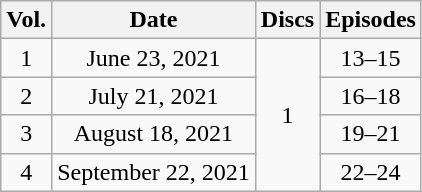<table class="wikitable" style="text-align:center;">
<tr>
<th>Vol.</th>
<th>Date</th>
<th>Discs</th>
<th>Episodes</th>
</tr>
<tr>
<td>1</td>
<td>June 23, 2021</td>
<td rowspan="8">1</td>
<td>13–15</td>
</tr>
<tr>
<td>2</td>
<td>July 21, 2021</td>
<td>16–18</td>
</tr>
<tr>
<td>3</td>
<td>August 18, 2021</td>
<td>19–21</td>
</tr>
<tr>
<td>4</td>
<td>September 22, 2021</td>
<td>22–24</td>
</tr>
</table>
